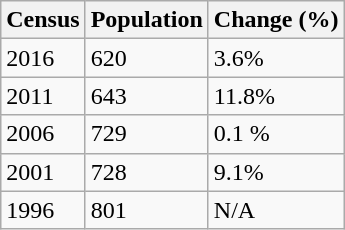<table class="wikitable">
<tr>
<th>Census</th>
<th>Population</th>
<th>Change (%)</th>
</tr>
<tr>
<td>2016</td>
<td>620</td>
<td>3.6%</td>
</tr>
<tr>
<td>2011</td>
<td>643</td>
<td>11.8%</td>
</tr>
<tr>
<td>2006</td>
<td>729</td>
<td>0.1 %</td>
</tr>
<tr>
<td>2001</td>
<td>728</td>
<td>9.1%</td>
</tr>
<tr>
<td>1996</td>
<td>801</td>
<td>N/A</td>
</tr>
</table>
